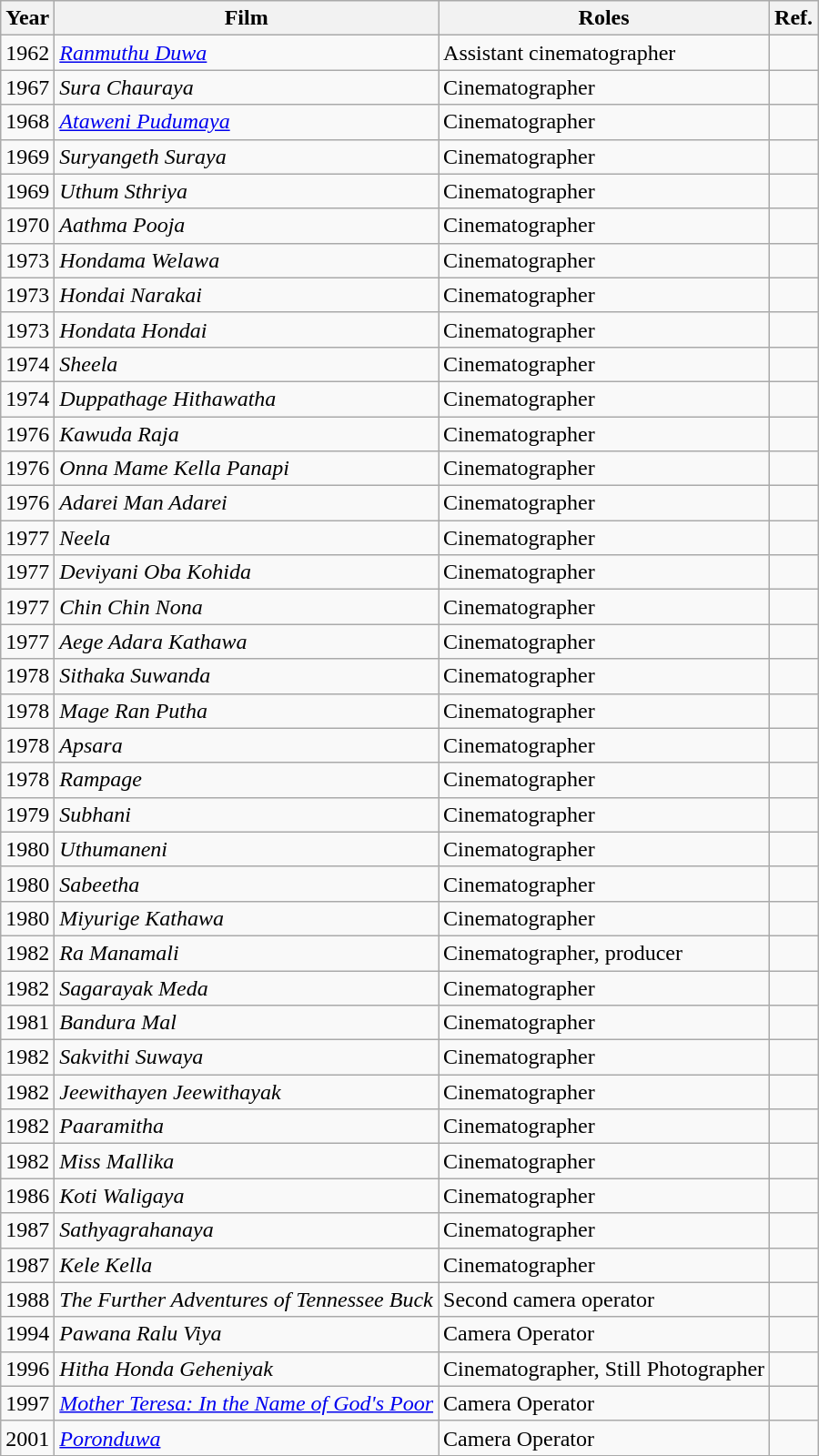<table class="wikitable">
<tr>
<th>Year</th>
<th>Film</th>
<th>Roles</th>
<th>Ref.</th>
</tr>
<tr>
<td>1962</td>
<td><em><a href='#'>Ranmuthu Duwa</a></em></td>
<td>Assistant cinematographer</td>
<td></td>
</tr>
<tr>
<td>1967</td>
<td><em>Sura Chauraya</em></td>
<td>Cinematographer</td>
<td></td>
</tr>
<tr>
<td>1968</td>
<td><em><a href='#'>Ataweni Pudumaya</a></em></td>
<td>Cinematographer</td>
<td></td>
</tr>
<tr>
<td>1969</td>
<td><em>Suryangeth Suraya</em></td>
<td>Cinematographer</td>
<td></td>
</tr>
<tr>
<td>1969</td>
<td><em>Uthum Sthriya</em></td>
<td>Cinematographer</td>
<td></td>
</tr>
<tr>
<td>1970</td>
<td><em>Aathma Pooja</em></td>
<td>Cinematographer</td>
<td></td>
</tr>
<tr>
<td>1973</td>
<td><em>Hondama Welawa</em></td>
<td>Cinematographer</td>
<td></td>
</tr>
<tr>
<td>1973</td>
<td><em>Hondai Narakai</em></td>
<td>Cinematographer</td>
<td></td>
</tr>
<tr>
<td>1973</td>
<td><em>Hondata Hondai</em></td>
<td>Cinematographer</td>
<td></td>
</tr>
<tr>
<td>1974</td>
<td><em>Sheela</em></td>
<td>Cinematographer</td>
<td></td>
</tr>
<tr>
<td>1974</td>
<td><em>Duppathage Hithawatha</em></td>
<td>Cinematographer</td>
<td></td>
</tr>
<tr>
<td>1976</td>
<td><em>Kawuda Raja</em></td>
<td>Cinematographer</td>
<td></td>
</tr>
<tr>
<td>1976</td>
<td><em>Onna Mame Kella Panapi</em></td>
<td>Cinematographer</td>
<td></td>
</tr>
<tr>
<td>1976</td>
<td><em>Adarei Man Adarei</em></td>
<td>Cinematographer</td>
<td></td>
</tr>
<tr>
<td>1977</td>
<td><em>Neela</em></td>
<td>Cinematographer</td>
<td></td>
</tr>
<tr>
<td>1977</td>
<td><em>Deviyani Oba Kohida</em></td>
<td>Cinematographer</td>
<td></td>
</tr>
<tr>
<td>1977</td>
<td><em>Chin Chin Nona</em></td>
<td>Cinematographer</td>
<td></td>
</tr>
<tr>
<td>1977</td>
<td><em>Aege Adara Kathawa</em></td>
<td>Cinematographer</td>
<td></td>
</tr>
<tr>
<td>1978</td>
<td><em>Sithaka Suwanda</em></td>
<td>Cinematographer</td>
<td></td>
</tr>
<tr>
<td>1978</td>
<td><em>Mage Ran Putha</em></td>
<td>Cinematographer</td>
<td></td>
</tr>
<tr>
<td>1978</td>
<td><em>Apsara</em></td>
<td>Cinematographer</td>
<td></td>
</tr>
<tr>
<td>1978</td>
<td><em>Rampage</em></td>
<td>Cinematographer</td>
<td></td>
</tr>
<tr>
<td>1979</td>
<td><em>Subhani</em></td>
<td>Cinematographer</td>
<td></td>
</tr>
<tr>
<td>1980</td>
<td><em>Uthumaneni</em></td>
<td>Cinematographer</td>
<td></td>
</tr>
<tr>
<td>1980</td>
<td><em>Sabeetha</em></td>
<td>Cinematographer</td>
<td></td>
</tr>
<tr>
<td>1980</td>
<td><em>Miyurige Kathawa</em></td>
<td>Cinematographer</td>
<td></td>
</tr>
<tr>
<td>1982</td>
<td><em>Ra Manamali</em></td>
<td>Cinematographer, producer</td>
<td></td>
</tr>
<tr>
<td>1982</td>
<td><em>Sagarayak Meda</em></td>
<td>Cinematographer</td>
<td></td>
</tr>
<tr>
<td>1981</td>
<td><em>Bandura Mal</em></td>
<td>Cinematographer</td>
<td></td>
</tr>
<tr>
<td>1982</td>
<td><em>Sakvithi Suwaya</em></td>
<td>Cinematographer</td>
<td></td>
</tr>
<tr>
<td>1982</td>
<td><em>Jeewithayen Jeewithayak</em></td>
<td>Cinematographer</td>
<td></td>
</tr>
<tr>
<td>1982</td>
<td><em>Paaramitha</em></td>
<td>Cinematographer</td>
<td></td>
</tr>
<tr>
<td>1982</td>
<td><em>Miss Mallika</em></td>
<td>Cinematographer</td>
<td></td>
</tr>
<tr>
<td>1986</td>
<td><em>Koti Waligaya</em></td>
<td>Cinematographer</td>
<td></td>
</tr>
<tr>
<td>1987</td>
<td><em>Sathyagrahanaya</em></td>
<td>Cinematographer</td>
<td></td>
</tr>
<tr>
<td>1987</td>
<td><em>Kele Kella</em></td>
<td>Cinematographer</td>
<td></td>
</tr>
<tr>
<td>1988</td>
<td><em>The Further Adventures of Tennessee Buck</em></td>
<td>Second camera operator</td>
<td></td>
</tr>
<tr>
<td>1994</td>
<td><em>Pawana Ralu Viya</em></td>
<td>Camera Operator</td>
<td></td>
</tr>
<tr>
<td>1996</td>
<td><em>Hitha Honda Geheniyak</em></td>
<td>Cinematographer, Still Photographer</td>
<td></td>
</tr>
<tr>
<td>1997</td>
<td><em><a href='#'>Mother Teresa: In the Name of God's Poor</a></em></td>
<td>Camera Operator</td>
<td></td>
</tr>
<tr>
<td>2001</td>
<td><em><a href='#'>Poronduwa</a></em></td>
<td>Camera Operator</td>
<td></td>
</tr>
</table>
